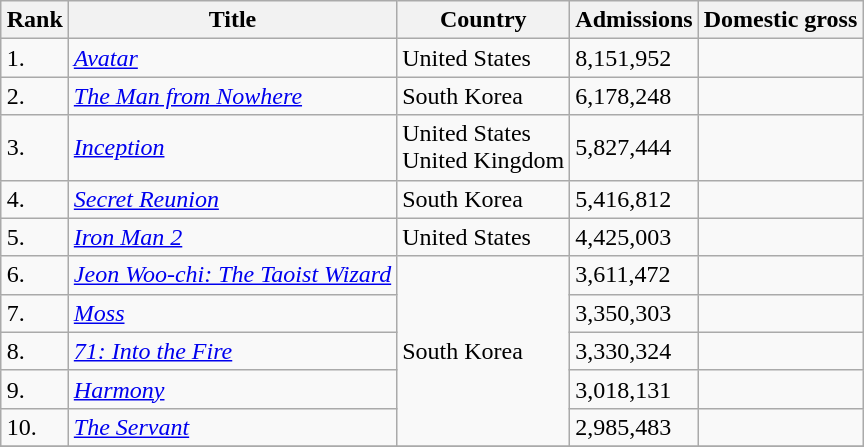<table class="wikitable sortable" style="margin:auto; margin:auto;">
<tr>
<th>Rank</th>
<th>Title</th>
<th>Country</th>
<th>Admissions</th>
<th>Domestic gross</th>
</tr>
<tr>
<td>1.</td>
<td><em><a href='#'>Avatar</a></em></td>
<td>United States</td>
<td>8,151,952</td>
<td></td>
</tr>
<tr>
<td>2.</td>
<td><em><a href='#'>The Man from Nowhere</a></em></td>
<td>South Korea</td>
<td>6,178,248</td>
<td></td>
</tr>
<tr>
<td>3.</td>
<td><em><a href='#'>Inception</a></em></td>
<td>United States<br>United Kingdom</td>
<td>5,827,444</td>
<td></td>
</tr>
<tr>
<td>4.</td>
<td><em><a href='#'>Secret Reunion</a></em></td>
<td>South Korea</td>
<td>5,416,812</td>
<td></td>
</tr>
<tr>
<td>5.</td>
<td><em><a href='#'>Iron Man 2</a></em></td>
<td>United States</td>
<td>4,425,003</td>
<td></td>
</tr>
<tr>
<td>6.</td>
<td><em><a href='#'>Jeon Woo-chi: The Taoist Wizard</a></em></td>
<td rowspan=5>South Korea</td>
<td>3,611,472</td>
<td></td>
</tr>
<tr>
<td>7.</td>
<td><em><a href='#'>Moss</a></em></td>
<td>3,350,303</td>
<td></td>
</tr>
<tr>
<td>8.</td>
<td><em><a href='#'>71: Into the Fire</a></em></td>
<td>3,330,324</td>
<td></td>
</tr>
<tr>
<td>9.</td>
<td><em><a href='#'>Harmony</a></em></td>
<td>3,018,131</td>
<td></td>
</tr>
<tr>
<td>10.</td>
<td><em><a href='#'>The Servant</a></em></td>
<td>2,985,483</td>
<td></td>
</tr>
<tr>
</tr>
</table>
